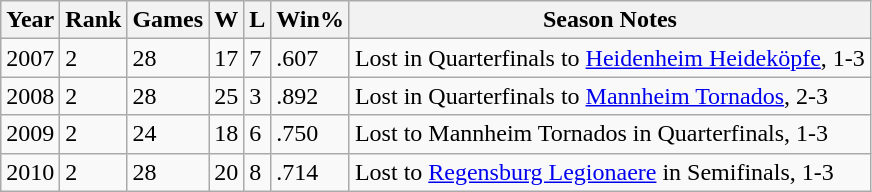<table class="wikitable">
<tr>
<th>Year</th>
<th>Rank</th>
<th>Games</th>
<th>W</th>
<th>L</th>
<th>Win%</th>
<th>Season Notes</th>
</tr>
<tr>
<td>2007</td>
<td>2</td>
<td>28</td>
<td>17</td>
<td>7</td>
<td>.607</td>
<td>Lost in Quarterfinals to <a href='#'>Heidenheim Heideköpfe</a>, 1-3</td>
</tr>
<tr>
<td>2008</td>
<td>2</td>
<td>28</td>
<td>25</td>
<td>3</td>
<td>.892</td>
<td>Lost in Quarterfinals to <a href='#'>Mannheim Tornados</a>, 2-3</td>
</tr>
<tr>
<td>2009</td>
<td>2</td>
<td>24</td>
<td>18</td>
<td>6</td>
<td>.750</td>
<td>Lost to Mannheim Tornados in Quarterfinals, 1-3</td>
</tr>
<tr>
<td>2010</td>
<td>2</td>
<td>28</td>
<td>20</td>
<td>8</td>
<td>.714</td>
<td>Lost to <a href='#'>Regensburg Legionaere</a> in Semifinals, 1-3</td>
</tr>
</table>
